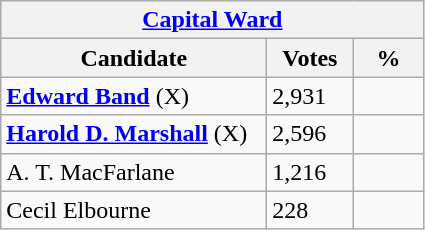<table class="wikitable">
<tr>
<th colspan="3"><a href='#'>Capital Ward</a></th>
</tr>
<tr>
<th style="width: 170px">Candidate</th>
<th style="width: 50px">Votes</th>
<th style="width: 40px">%</th>
</tr>
<tr>
<td><strong><a href='#'>Edward Band</a></strong>  (X)</td>
<td>2,931</td>
<td></td>
</tr>
<tr>
<td><strong><a href='#'>Harold D. Marshall</a></strong> (X)</td>
<td>2,596</td>
<td></td>
</tr>
<tr>
<td>A. T. MacFarlane</td>
<td>1,216</td>
<td></td>
</tr>
<tr>
<td>Cecil Elbourne</td>
<td>228</td>
<td></td>
</tr>
</table>
